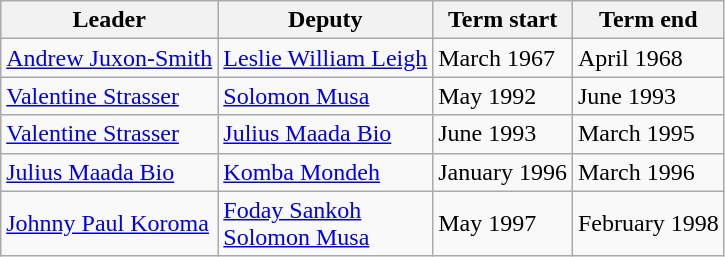<table class=wikitable>
<tr>
<th>Leader</th>
<th>Deputy</th>
<th>Term start</th>
<th>Term end</th>
</tr>
<tr>
<td><a href='#'>Andrew Juxon-Smith</a></td>
<td><a href='#'>Leslie William Leigh</a></td>
<td>March 1967</td>
<td>April 1968</td>
</tr>
<tr>
<td><a href='#'>Valentine Strasser</a></td>
<td><a href='#'>Solomon Musa</a></td>
<td>May 1992</td>
<td>June 1993</td>
</tr>
<tr>
<td><a href='#'>Valentine Strasser</a></td>
<td><a href='#'>Julius Maada Bio</a></td>
<td>June 1993</td>
<td>March 1995</td>
</tr>
<tr>
<td><a href='#'>Julius Maada Bio</a></td>
<td><a href='#'>Komba Mondeh</a></td>
<td>January 1996</td>
<td>March 1996</td>
</tr>
<tr>
<td><a href='#'>Johnny Paul Koroma</a></td>
<td><a href='#'>Foday Sankoh</a><br><a href='#'>Solomon Musa</a></td>
<td>May 1997</td>
<td>February 1998</td>
</tr>
</table>
